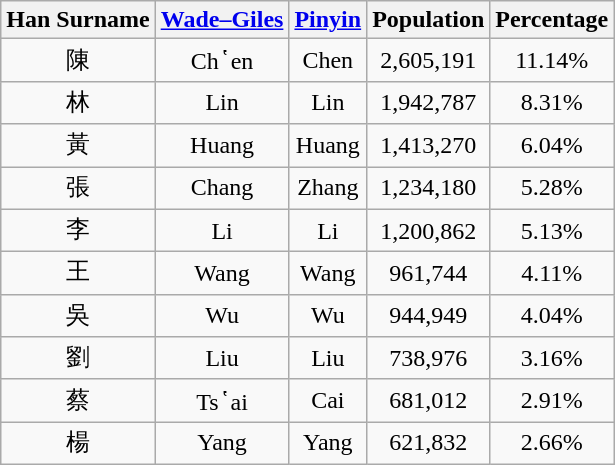<table class="wikitable" style="text-align: center;">
<tr>
<th>Han Surname</th>
<th><a href='#'>Wade–Giles</a></th>
<th><a href='#'>Pinyin</a></th>
<th>Population</th>
<th>Percentage</th>
</tr>
<tr>
<td>陳</td>
<td>Ch῾en</td>
<td>Chen</td>
<td>2,605,191</td>
<td>11.14%</td>
</tr>
<tr>
<td>林</td>
<td>Lin</td>
<td>Lin</td>
<td>1,942,787</td>
<td>8.31%</td>
</tr>
<tr>
<td>黃</td>
<td>Huang</td>
<td>Huang</td>
<td>1,413,270</td>
<td>6.04%</td>
</tr>
<tr>
<td>張</td>
<td>Chang</td>
<td>Zhang</td>
<td>1,234,180</td>
<td>5.28%</td>
</tr>
<tr>
<td>李</td>
<td>Li</td>
<td>Li</td>
<td>1,200,862</td>
<td>5.13%</td>
</tr>
<tr>
<td>王</td>
<td>Wang</td>
<td>Wang</td>
<td>961,744</td>
<td>4.11%</td>
</tr>
<tr>
<td>吳</td>
<td>Wu</td>
<td>Wu</td>
<td>944,949</td>
<td>4.04%</td>
</tr>
<tr>
<td>劉</td>
<td>Liu</td>
<td>Liu</td>
<td>738,976</td>
<td>3.16%</td>
</tr>
<tr>
<td>蔡</td>
<td>Ts῾ai</td>
<td>Cai</td>
<td>681,012</td>
<td>2.91%</td>
</tr>
<tr>
<td>楊</td>
<td>Yang</td>
<td>Yang</td>
<td>621,832</td>
<td>2.66%</td>
</tr>
</table>
